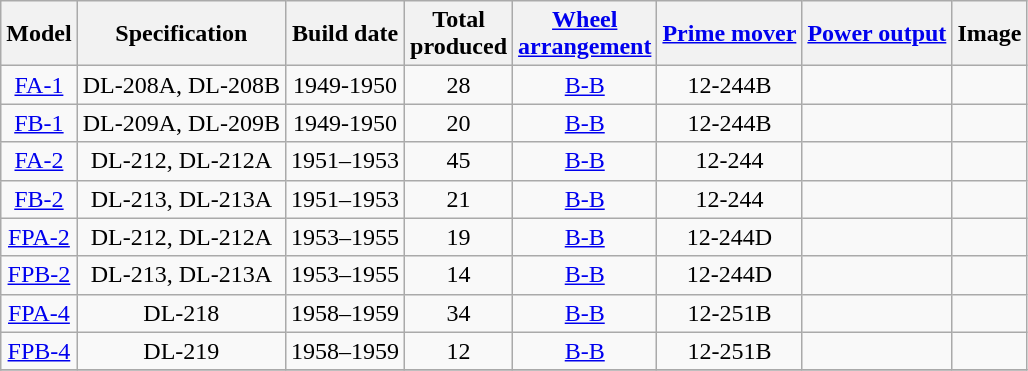<table class="wikitable sortable">
<tr>
<th>Model</th>
<th>Specification</th>
<th>Build date</th>
<th>Total<br>produced</th>
<th class="unsortable"><a href='#'>Wheel<br>arrangement</a></th>
<th><a href='#'>Prime mover</a></th>
<th><a href='#'>Power output</a></th>
<th class="unsortable">Image</th>
</tr>
<tr style=text-align:center>
<td><a href='#'>FA-1</a></td>
<td>DL-208A, DL-208B</td>
<td>1949-1950</td>
<td>28 </td>
<td><a href='#'>B-B</a></td>
<td>12-244B</td>
<td> </td>
<td></td>
</tr>
<tr style=text-align:center>
<td><a href='#'>FB-1</a></td>
<td>DL-209A, DL-209B</td>
<td>1949-1950</td>
<td>20 </td>
<td><a href='#'>B-B</a></td>
<td>12-244B</td>
<td> </td>
<td></td>
</tr>
<tr style=text-align:center>
<td><a href='#'>FA-2</a></td>
<td>DL-212, DL-212A</td>
<td>1951–1953</td>
<td>45</td>
<td><a href='#'>B-B</a></td>
<td>12-244</td>
<td></td>
<td></td>
</tr>
<tr style=text-align:center>
<td><a href='#'>FB-2</a></td>
<td>DL-213, DL-213A</td>
<td>1951–1953</td>
<td>21</td>
<td><a href='#'>B-B</a></td>
<td>12-244</td>
<td></td>
<td></td>
</tr>
<tr style=text-align:center>
<td><a href='#'>FPA-2</a></td>
<td>DL-212, DL-212A</td>
<td>1953–1955</td>
<td>19</td>
<td><a href='#'>B-B</a></td>
<td>12-244D</td>
<td></td>
<td></td>
</tr>
<tr style=text-align:center>
<td><a href='#'>FPB-2</a></td>
<td>DL-213, DL-213A</td>
<td>1953–1955</td>
<td>14</td>
<td><a href='#'>B-B</a></td>
<td>12-244D</td>
<td></td>
<td></td>
</tr>
<tr style=text-align:center>
<td><a href='#'>FPA-4</a></td>
<td>DL-218</td>
<td>1958–1959</td>
<td>34</td>
<td><a href='#'>B-B</a></td>
<td>12-251B</td>
<td></td>
<td></td>
</tr>
<tr style=text-align:center>
<td><a href='#'>FPB-4</a></td>
<td>DL-219</td>
<td>1958–1959</td>
<td>12</td>
<td><a href='#'>B-B</a></td>
<td>12-251B</td>
<td></td>
<td></td>
</tr>
<tr>
</tr>
</table>
